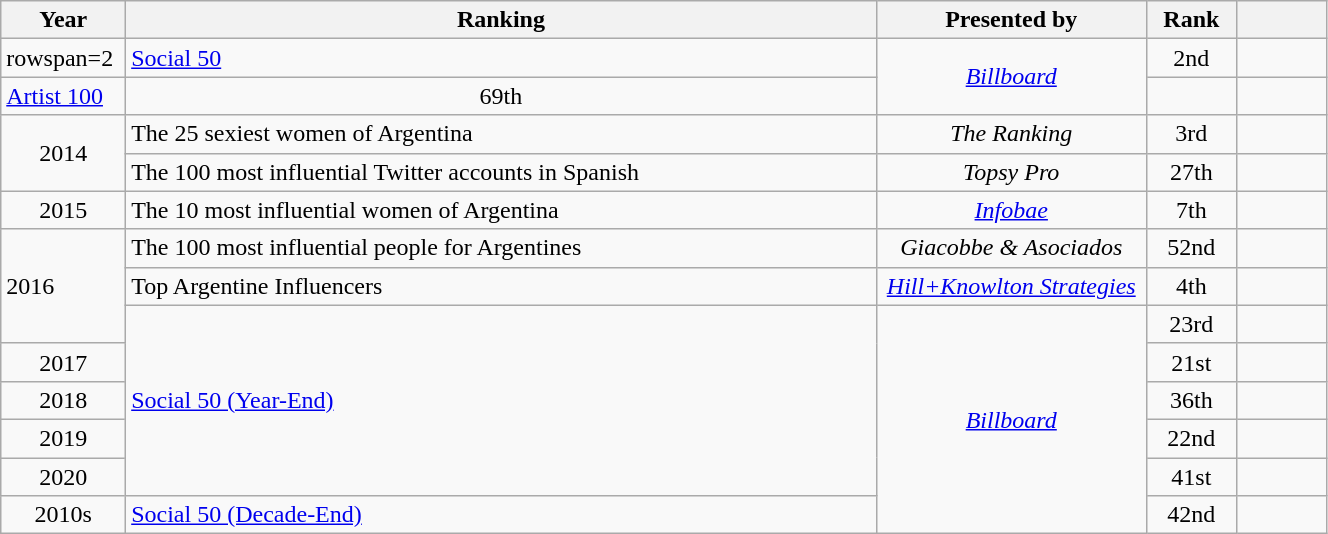<table class="wikitable" style="width:70%;">
<tr>
<th scope="col" style="width:4%;">Year</th>
<th scope="col" style="width:50%;">Ranking</th>
<th scope="col" style="width:18%;">Presented by</th>
<th scope="col" style="width:6%;">Rank</th>
<th scope="col" style="width:6%;"></th>
</tr>
<tr>
<td>rowspan=2 </td>
<td><a href='#'>Social 50</a></td>
<td align="center" rowspan="2"><em><a href='#'>Billboard</a></em></td>
<td align="center">2nd</td>
<td align="center"></td>
</tr>
<tr>
<td><a href='#'>Artist 100</a></td>
<td align="center">69th</td>
<td align="center"></td>
</tr>
<tr>
<td rowspan=2 align=center>2014</td>
<td>The 25 sexiest women of Argentina</td>
<td align="center"><em>The Ranking</em></td>
<td align="center">3rd</td>
<td align="center"></td>
</tr>
<tr>
<td>The 100 most influential Twitter accounts in Spanish</td>
<td align="center"><em>Topsy Pro</em></td>
<td align="center">27th</td>
<td align="center"></td>
</tr>
<tr>
<td align="center">2015</td>
<td>The 10 most influential women of Argentina</td>
<td align="center"><em><a href='#'>Infobae</a></em></td>
<td align="center">7th</td>
<td align="center"></td>
</tr>
<tr>
<td rowspan="3">2016</td>
<td>The 100 most influential people for Argentines</td>
<td align="center"><em>Giacobbe & Asociados</em></td>
<td align="center">52nd</td>
<td align="center"></td>
</tr>
<tr>
<td>Top Argentine Influencers</td>
<td align="center"><em><a href='#'>Hill+Knowlton Strategies</a></em></td>
<td align="center">4th</td>
<td align="center"></td>
</tr>
<tr>
<td rowspan="5"><a href='#'>Social 50 (Year-End)</a></td>
<td rowspan="6" align="center"><em><a href='#'>Billboard</a></em></td>
<td align="center">23rd</td>
<td align="center"></td>
</tr>
<tr>
<td align="center">2017</td>
<td align="center">21st</td>
<td align="center"></td>
</tr>
<tr>
<td align="center">2018</td>
<td align="center">36th</td>
<td align="center"></td>
</tr>
<tr>
<td align="center">2019</td>
<td align="center">22nd</td>
<td align="center"></td>
</tr>
<tr>
<td align=center>2020</td>
<td align=center>41st</td>
<td align=center></td>
</tr>
<tr>
<td align="center">2010s</td>
<td><a href='#'>Social 50 (Decade-End)</a></td>
<td align="center">42nd</td>
<td align="center"></td>
</tr>
</table>
